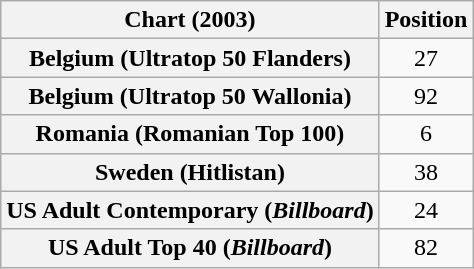<table class="wikitable sortable plainrowheaders" style="text-align:center">
<tr>
<th scope="col">Chart (2003)</th>
<th scope="col">Position</th>
</tr>
<tr>
<th scope="row">Belgium (Ultratop 50 Flanders)</th>
<td>27</td>
</tr>
<tr>
<th scope="row">Belgium (Ultratop 50 Wallonia)</th>
<td>92</td>
</tr>
<tr>
<th scope="row">Romania (Romanian Top 100)</th>
<td>6</td>
</tr>
<tr>
<th scope="row">Sweden (Hitlistan)</th>
<td>38</td>
</tr>
<tr>
<th scope="row">US Adult Contemporary (<em>Billboard</em>)</th>
<td>24</td>
</tr>
<tr>
<th scope="row">US Adult Top 40 (<em>Billboard</em>)</th>
<td>82</td>
</tr>
</table>
